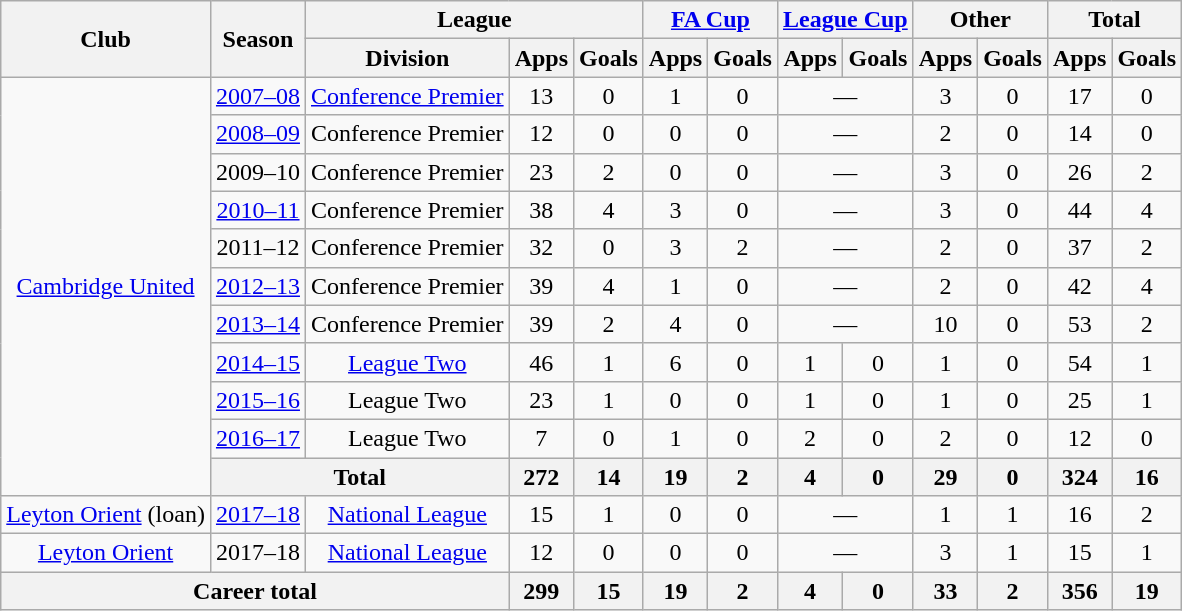<table class="wikitable" style="text-align: center">
<tr>
<th rowspan="2">Club</th>
<th rowspan="2">Season</th>
<th colspan="3">League</th>
<th colspan="2"><a href='#'>FA Cup</a></th>
<th colspan="2"><a href='#'>League Cup</a></th>
<th colspan="2">Other</th>
<th colspan="2">Total</th>
</tr>
<tr>
<th>Division</th>
<th>Apps</th>
<th>Goals</th>
<th>Apps</th>
<th>Goals</th>
<th>Apps</th>
<th>Goals</th>
<th>Apps</th>
<th>Goals</th>
<th>Apps</th>
<th>Goals</th>
</tr>
<tr>
<td rowspan="11"><a href='#'>Cambridge United</a></td>
<td><a href='#'>2007–08</a></td>
<td><a href='#'>Conference Premier</a></td>
<td>13</td>
<td>0</td>
<td>1</td>
<td>0</td>
<td colspan="2">—</td>
<td>3</td>
<td>0</td>
<td>17</td>
<td>0</td>
</tr>
<tr>
<td><a href='#'>2008–09</a></td>
<td>Conference Premier</td>
<td>12</td>
<td>0</td>
<td>0</td>
<td>0</td>
<td colspan="2">—</td>
<td>2</td>
<td>0</td>
<td>14</td>
<td>0</td>
</tr>
<tr>
<td>2009–10</td>
<td>Conference Premier</td>
<td>23</td>
<td>2</td>
<td>0</td>
<td>0</td>
<td colspan="2">—</td>
<td>3</td>
<td>0</td>
<td>26</td>
<td>2</td>
</tr>
<tr>
<td><a href='#'>2010–11</a></td>
<td>Conference Premier</td>
<td>38</td>
<td>4</td>
<td>3</td>
<td>0</td>
<td colspan="2">—</td>
<td>3</td>
<td>0</td>
<td>44</td>
<td>4</td>
</tr>
<tr>
<td>2011–12</td>
<td>Conference Premier</td>
<td>32</td>
<td>0</td>
<td>3</td>
<td>2</td>
<td colspan="2">—</td>
<td>2</td>
<td>0</td>
<td>37</td>
<td>2</td>
</tr>
<tr>
<td><a href='#'>2012–13</a></td>
<td>Conference Premier</td>
<td>39</td>
<td>4</td>
<td>1</td>
<td>0</td>
<td colspan="2">—</td>
<td>2</td>
<td>0</td>
<td>42</td>
<td>4</td>
</tr>
<tr>
<td><a href='#'>2013–14</a></td>
<td>Conference Premier</td>
<td>39</td>
<td>2</td>
<td>4</td>
<td>0</td>
<td colspan="2">—</td>
<td>10</td>
<td>0</td>
<td>53</td>
<td>2</td>
</tr>
<tr>
<td><a href='#'>2014–15</a></td>
<td><a href='#'>League Two</a></td>
<td>46</td>
<td>1</td>
<td>6</td>
<td>0</td>
<td>1</td>
<td>0</td>
<td>1</td>
<td>0</td>
<td>54</td>
<td>1</td>
</tr>
<tr>
<td><a href='#'>2015–16</a></td>
<td>League Two</td>
<td>23</td>
<td>1</td>
<td>0</td>
<td>0</td>
<td>1</td>
<td>0</td>
<td>1</td>
<td>0</td>
<td>25</td>
<td>1</td>
</tr>
<tr>
<td><a href='#'>2016–17</a></td>
<td>League Two</td>
<td>7</td>
<td>0</td>
<td>1</td>
<td>0</td>
<td>2</td>
<td>0</td>
<td>2</td>
<td>0</td>
<td>12</td>
<td>0</td>
</tr>
<tr>
<th colspan="2">Total</th>
<th>272</th>
<th>14</th>
<th>19</th>
<th>2</th>
<th>4</th>
<th>0</th>
<th>29</th>
<th>0</th>
<th>324</th>
<th>16</th>
</tr>
<tr>
<td rowspan="1"><a href='#'>Leyton Orient</a> (loan)</td>
<td><a href='#'>2017–18</a></td>
<td><a href='#'>National League</a></td>
<td>15</td>
<td>1</td>
<td>0</td>
<td>0</td>
<td colspan="2">—</td>
<td>1</td>
<td>1</td>
<td>16</td>
<td>2</td>
</tr>
<tr>
<td rowspan="1"><a href='#'>Leyton Orient</a></td>
<td>2017–18</td>
<td><a href='#'>National League</a></td>
<td>12</td>
<td>0</td>
<td>0</td>
<td>0</td>
<td colspan="2">—</td>
<td>3</td>
<td>1</td>
<td>15</td>
<td>1</td>
</tr>
<tr>
<th colspan="3">Career total</th>
<th>299</th>
<th>15</th>
<th>19</th>
<th>2</th>
<th>4</th>
<th>0</th>
<th>33</th>
<th>2</th>
<th>356</th>
<th>19</th>
</tr>
</table>
